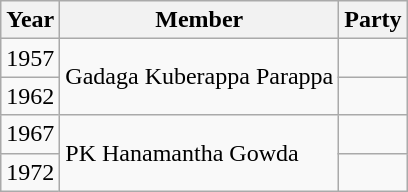<table class="wikitable sortable">
<tr>
<th>Year</th>
<th>Member</th>
<th colspan="2">Party</th>
</tr>
<tr>
<td>1957</td>
<td rowspan=2>Gadaga Kuberappa Parappa</td>
<td></td>
</tr>
<tr>
<td>1962</td>
</tr>
<tr>
<td>1967</td>
<td rowspan=2>PK Hanamantha Gowda</td>
<td></td>
</tr>
<tr>
<td>1972</td>
<td></td>
</tr>
</table>
